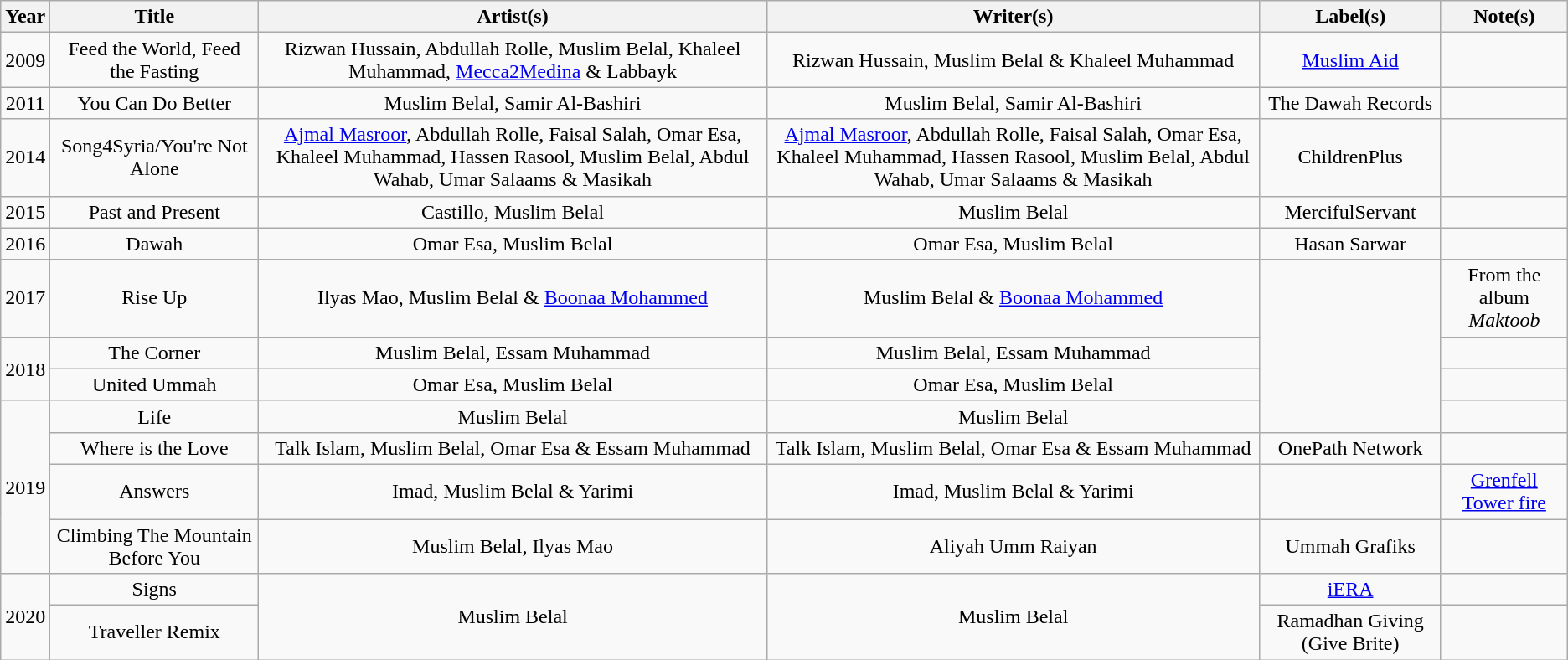<table class="wikitable plainrowheaders" style="text-align:center;">
<tr>
<th scope="col">Year</th>
<th scope="col">Title</th>
<th scope="col">Artist(s)</th>
<th>Writer(s)</th>
<th>Label(s)</th>
<th>Note(s)</th>
</tr>
<tr>
<td>2009</td>
<td>Feed the World, Feed the Fasting</td>
<td>Rizwan Hussain, Abdullah Rolle, Muslim Belal, Khaleel Muhammad, <a href='#'>Mecca2Medina</a> & Labbayk</td>
<td>Rizwan Hussain, Muslim Belal & Khaleel Muhammad</td>
<td><a href='#'>Muslim Aid</a></td>
<td></td>
</tr>
<tr>
<td>2011</td>
<td>You Can Do Better</td>
<td>Muslim Belal, Samir Al-Bashiri</td>
<td>Muslim Belal, Samir Al-Bashiri</td>
<td>The Dawah Records</td>
<td></td>
</tr>
<tr>
<td>2014</td>
<td>Song4Syria/You're Not Alone</td>
<td><a href='#'>Ajmal Masroor</a>, Abdullah Rolle, Faisal Salah, Omar Esa, Khaleel Muhammad, Hassen Rasool, Muslim Belal, Abdul Wahab, Umar Salaams & Masikah</td>
<td><a href='#'>Ajmal Masroor</a>, Abdullah Rolle, Faisal Salah, Omar Esa, Khaleel Muhammad, Hassen Rasool, Muslim Belal, Abdul Wahab, Umar Salaams & Masikah</td>
<td>ChildrenPlus</td>
<td></td>
</tr>
<tr>
<td>2015</td>
<td>Past and Present</td>
<td>Castillo, Muslim Belal</td>
<td>Muslim Belal</td>
<td>MercifulServant</td>
<td></td>
</tr>
<tr>
<td>2016</td>
<td>Dawah</td>
<td>Omar Esa, Muslim Belal</td>
<td>Omar Esa, Muslim Belal</td>
<td>Hasan Sarwar</td>
<td></td>
</tr>
<tr>
<td>2017</td>
<td>Rise Up</td>
<td>Ilyas Mao, Muslim Belal & <a href='#'>Boonaa Mohammed</a></td>
<td>Muslim Belal & <a href='#'>Boonaa Mohammed</a></td>
<td rowspan="4" scope="row"></td>
<td>From the album <em>Maktoob</em></td>
</tr>
<tr>
<td rowspan="2" scope="row">2018</td>
<td>The Corner</td>
<td>Muslim Belal, Essam Muhammad</td>
<td>Muslim Belal, Essam Muhammad</td>
<td></td>
</tr>
<tr>
<td>United Ummah</td>
<td>Omar Esa, Muslim Belal</td>
<td>Omar Esa, Muslim Belal</td>
<td></td>
</tr>
<tr>
<td rowspan="4" scope="row">2019</td>
<td>Life</td>
<td>Muslim Belal</td>
<td>Muslim Belal</td>
<td></td>
</tr>
<tr>
<td>Where is the Love</td>
<td>Talk Islam, Muslim Belal, Omar Esa & Essam Muhammad</td>
<td>Talk Islam, Muslim Belal, Omar Esa & Essam Muhammad</td>
<td>OnePath Network</td>
<td></td>
</tr>
<tr>
<td>Answers</td>
<td>Imad, Muslim Belal & Yarimi</td>
<td>Imad, Muslim Belal & Yarimi</td>
<td></td>
<td><a href='#'>Grenfell Tower fire</a></td>
</tr>
<tr>
<td>Climbing The Mountain Before You</td>
<td>Muslim Belal, Ilyas Mao</td>
<td>Aliyah Umm Raiyan</td>
<td>Ummah Grafiks</td>
<td></td>
</tr>
<tr>
<td rowspan="2" scope="row">2020</td>
<td>Signs</td>
<td rowspan="2" scope="row">Muslim Belal</td>
<td rowspan="2" scope="row">Muslim Belal</td>
<td><a href='#'>iERA</a></td>
<td></td>
</tr>
<tr>
<td>Traveller Remix</td>
<td>Ramadhan Giving (Give Brite)</td>
<td></td>
</tr>
</table>
